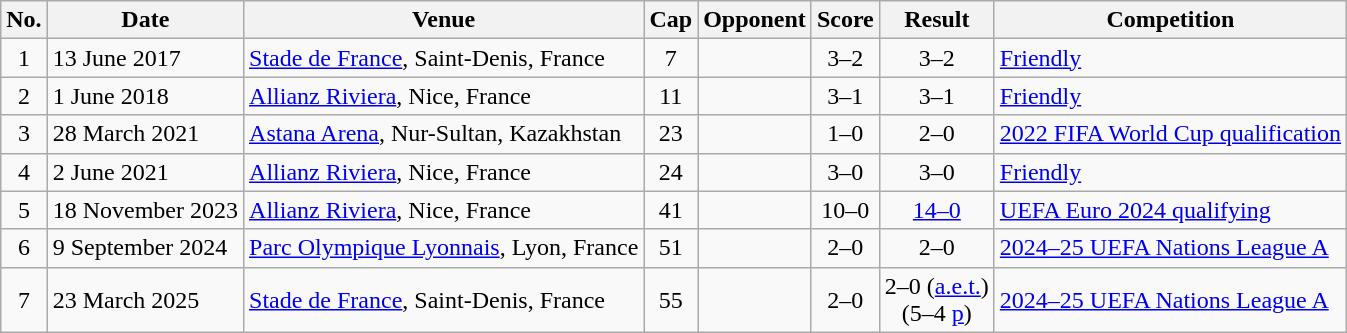<table class="wikitable sortable">
<tr>
<th scope="col">No.</th>
<th scope="col">Date</th>
<th scope="col">Venue</th>
<th scope="col">Cap</th>
<th scope="col">Opponent</th>
<th scope="col">Score</th>
<th scope="col">Result</th>
<th scope="col">Competition</th>
</tr>
<tr>
<td align="center">1</td>
<td>13 June 2017</td>
<td><a href='#'>Stade de France</a>, Saint-Denis, France</td>
<td align="center">7</td>
<td></td>
<td align="center">3–2</td>
<td align="center">3–2</td>
<td><a href='#'>Friendly</a></td>
</tr>
<tr>
<td align="center">2</td>
<td>1 June 2018</td>
<td><a href='#'>Allianz Riviera</a>, Nice, France</td>
<td align="center">11</td>
<td></td>
<td align="center">3–1</td>
<td align="center">3–1</td>
<td><a href='#'>Friendly</a></td>
</tr>
<tr>
<td align="center">3</td>
<td>28 March 2021</td>
<td><a href='#'>Astana Arena</a>, Nur-Sultan, Kazakhstan</td>
<td align="center">23</td>
<td></td>
<td align="center">1–0</td>
<td align="center">2–0</td>
<td><a href='#'>2022 FIFA World Cup qualification</a></td>
</tr>
<tr>
<td align="center">4</td>
<td>2 June 2021</td>
<td><a href='#'>Allianz Riviera</a>, Nice, France</td>
<td align="center">24</td>
<td></td>
<td align="center">3–0</td>
<td align="center">3–0</td>
<td><a href='#'>Friendly</a></td>
</tr>
<tr>
<td align="center">5</td>
<td>18 November 2023</td>
<td><a href='#'>Allianz Riviera</a>, Nice, France</td>
<td align="center">41</td>
<td></td>
<td align="center">10–0</td>
<td align="center"><a href='#'>14–0</a></td>
<td><a href='#'>UEFA Euro 2024 qualifying</a></td>
</tr>
<tr>
<td align="center">6</td>
<td>9 September 2024</td>
<td><a href='#'>Parc Olympique Lyonnais</a>, Lyon, France</td>
<td align="center">51</td>
<td></td>
<td align="center">2–0</td>
<td align="center">2–0</td>
<td><a href='#'>2024–25 UEFA Nations League A</a></td>
</tr>
<tr>
<td align="center">7</td>
<td>23 March 2025</td>
<td><a href='#'>Stade de France</a>, Saint-Denis, France</td>
<td align="center">55</td>
<td></td>
<td align="center">2–0</td>
<td align="center">2–0 (<a href='#'>a.e.t.</a>)<br>(5–4 <a href='#'>p</a>)</td>
<td><a href='#'>2024–25 UEFA Nations League A</a></td>
</tr>
</table>
